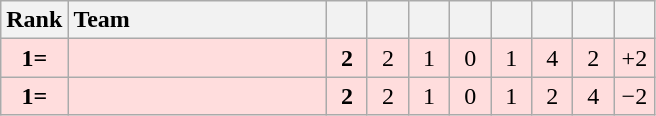<table class="wikitable" style="text-align:center">
<tr>
<th width=30>Rank</th>
<th width=165 style="text-align:left">Team</th>
<th width=20></th>
<th width=20></th>
<th width=20></th>
<th width=20></th>
<th width=20></th>
<th width=20></th>
<th width=20></th>
<th width=20></th>
</tr>
<tr bgcolor="#ffdddd">
<td><strong>1=</strong></td>
<td align="left"></td>
<td><strong>2</strong></td>
<td>2</td>
<td>1</td>
<td>0</td>
<td>1</td>
<td>4</td>
<td>2</td>
<td>+2</td>
</tr>
<tr bgcolor="#ffdddd">
<td><strong>1=</strong></td>
<td align="left"></td>
<td><strong>2</strong></td>
<td>2</td>
<td>1</td>
<td>0</td>
<td>1</td>
<td>2</td>
<td>4</td>
<td>−2</td>
</tr>
</table>
